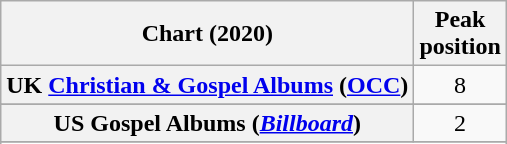<table class="wikitable sortable plainrowheaders" style="text-align:center">
<tr>
<th scope="col">Chart (2020)</th>
<th scope="col">Peak<br>position</th>
</tr>
<tr>
<th scope="row">UK <a href='#'>Christian & Gospel Albums</a> (<a href='#'>OCC</a>)</th>
<td>8</td>
</tr>
<tr>
</tr>
<tr>
<th scope="row">US Gospel Albums (<a href='#'><em>Billboard</em></a>)</th>
<td>2</td>
</tr>
<tr>
</tr>
<tr>
</tr>
</table>
